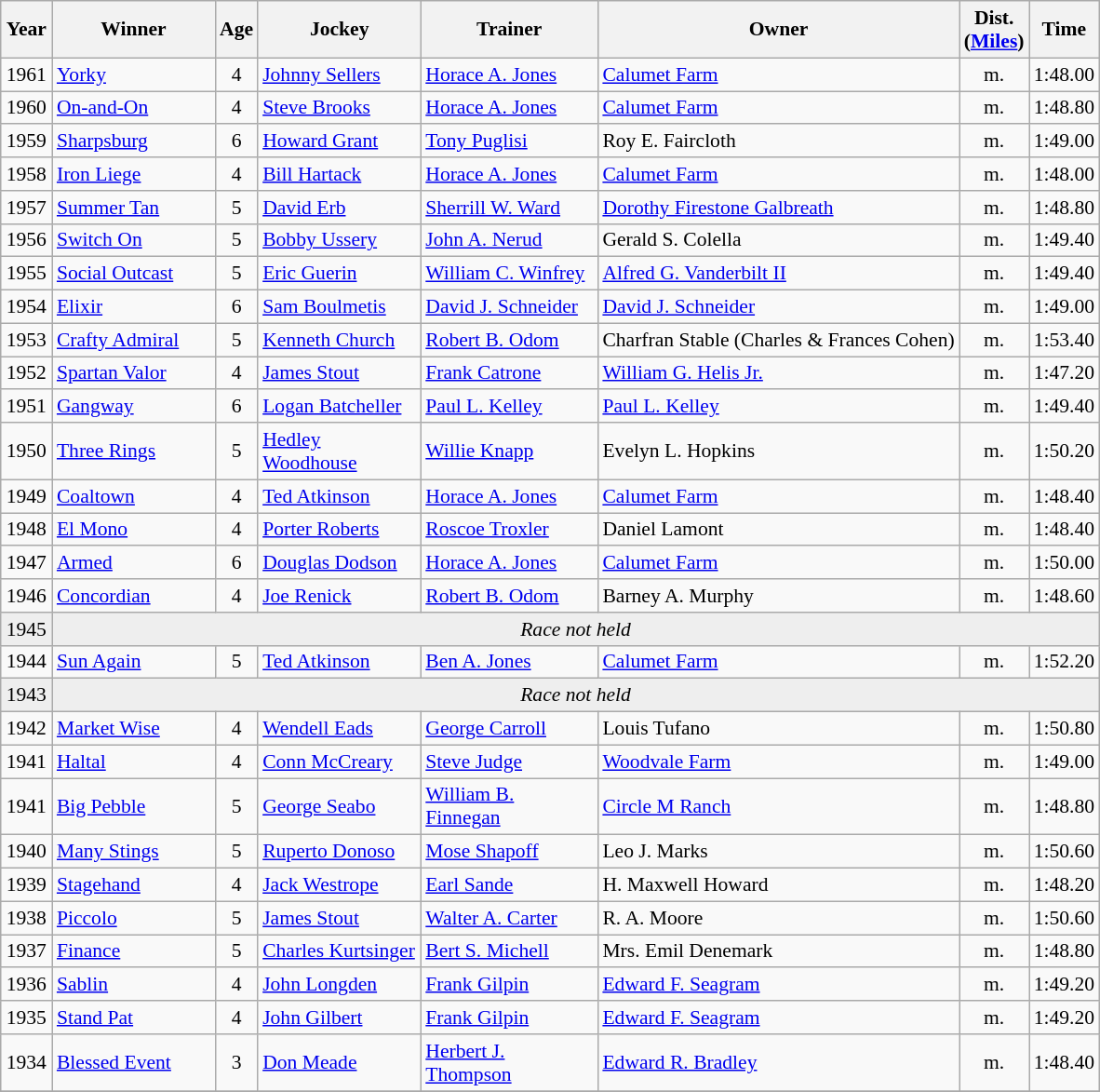<table class="wikitable sortable" style="font-size:90%">
<tr>
<th style="width:30px">Year<br></th>
<th style="width:110px">Winner<br></th>
<th style="width:20px">Age<br></th>
<th style="width:110px">Jockey<br></th>
<th style="width:120px">Trainer<br></th>
<th>Owner<br></th>
<th style="width:25px">Dist.<br> <span>(<a href='#'>Miles</a>)</span></th>
<th style="width:25px">Time<br></th>
</tr>
<tr>
<td align=center>1961</td>
<td><a href='#'>Yorky</a></td>
<td align=center>4</td>
<td><a href='#'>Johnny Sellers</a></td>
<td><a href='#'>Horace A. Jones</a></td>
<td><a href='#'>Calumet Farm</a></td>
<td align=center> m.</td>
<td>1:48.00</td>
</tr>
<tr>
<td align=center>1960</td>
<td><a href='#'>On-and-On</a></td>
<td align=center>4</td>
<td><a href='#'>Steve Brooks</a></td>
<td><a href='#'>Horace A. Jones</a></td>
<td><a href='#'>Calumet Farm</a></td>
<td align=center> m.</td>
<td>1:48.80</td>
</tr>
<tr>
<td align=center>1959</td>
<td><a href='#'>Sharpsburg</a></td>
<td align=center>6</td>
<td><a href='#'>Howard Grant</a></td>
<td><a href='#'>Tony Puglisi</a></td>
<td>Roy E. Faircloth</td>
<td align=center> m.</td>
<td>1:49.00</td>
</tr>
<tr>
<td align=center>1958</td>
<td><a href='#'>Iron Liege</a></td>
<td align=center>4</td>
<td><a href='#'>Bill Hartack</a></td>
<td><a href='#'>Horace A. Jones</a></td>
<td><a href='#'>Calumet Farm</a></td>
<td align=center> m.</td>
<td>1:48.00</td>
</tr>
<tr>
<td align=center>1957</td>
<td><a href='#'>Summer Tan</a></td>
<td align=center>5</td>
<td><a href='#'>David Erb</a></td>
<td><a href='#'>Sherrill W. Ward</a></td>
<td><a href='#'>Dorothy Firestone Galbreath</a></td>
<td align=center> m.</td>
<td>1:48.80</td>
</tr>
<tr>
<td align=center>1956</td>
<td><a href='#'>Switch On</a></td>
<td align=center>5</td>
<td><a href='#'>Bobby Ussery</a></td>
<td><a href='#'>John A. Nerud</a></td>
<td>Gerald S. Colella</td>
<td align=center> m.</td>
<td>1:49.40</td>
</tr>
<tr>
<td align=center>1955</td>
<td><a href='#'>Social Outcast</a></td>
<td align=center>5</td>
<td><a href='#'>Eric Guerin</a></td>
<td><a href='#'>William C. Winfrey</a></td>
<td><a href='#'>Alfred G. Vanderbilt II</a></td>
<td align=center> m.</td>
<td>1:49.40</td>
</tr>
<tr>
<td align=center>1954</td>
<td><a href='#'>Elixir</a></td>
<td align=center>6</td>
<td><a href='#'>Sam Boulmetis</a></td>
<td><a href='#'>David J. Schneider</a></td>
<td><a href='#'>David J. Schneider</a></td>
<td align=center> m.</td>
<td>1:49.00</td>
</tr>
<tr>
<td align=center>1953</td>
<td><a href='#'>Crafty Admiral</a></td>
<td align=center>5</td>
<td><a href='#'>Kenneth Church</a></td>
<td><a href='#'>Robert B. Odom</a></td>
<td>Charfran Stable (Charles & Frances Cohen)</td>
<td align=center> m.</td>
<td>1:53.40</td>
</tr>
<tr>
<td align=center>1952</td>
<td><a href='#'>Spartan Valor</a></td>
<td align=center>4</td>
<td><a href='#'>James Stout</a></td>
<td><a href='#'>Frank Catrone</a></td>
<td><a href='#'>William G. Helis Jr.</a></td>
<td align=center> m.</td>
<td>1:47.20</td>
</tr>
<tr>
<td align=center>1951</td>
<td><a href='#'>Gangway</a></td>
<td align=center>6</td>
<td><a href='#'>Logan Batcheller</a></td>
<td><a href='#'>Paul L. Kelley</a></td>
<td><a href='#'>Paul L. Kelley</a></td>
<td align=center> m.</td>
<td>1:49.40</td>
</tr>
<tr>
<td align=center>1950</td>
<td><a href='#'>Three Rings</a></td>
<td align=center>5</td>
<td><a href='#'>Hedley Woodhouse</a></td>
<td><a href='#'>Willie Knapp</a></td>
<td>Evelyn L. Hopkins</td>
<td align=center> m.</td>
<td>1:50.20</td>
</tr>
<tr>
<td align=center>1949</td>
<td><a href='#'>Coaltown</a></td>
<td align=center>4</td>
<td><a href='#'>Ted Atkinson</a></td>
<td><a href='#'>Horace A. Jones</a></td>
<td><a href='#'>Calumet Farm</a></td>
<td align=center> m.</td>
<td>1:48.40</td>
</tr>
<tr>
<td align=center>1948</td>
<td><a href='#'>El Mono</a></td>
<td align=center>4</td>
<td><a href='#'>Porter Roberts</a></td>
<td><a href='#'>Roscoe Troxler</a></td>
<td>Daniel Lamont</td>
<td align=center> m.</td>
<td>1:48.40</td>
</tr>
<tr>
<td align=center>1947</td>
<td><a href='#'>Armed</a></td>
<td align=center>6</td>
<td><a href='#'>Douglas Dodson</a></td>
<td><a href='#'>Horace A. Jones</a></td>
<td><a href='#'>Calumet Farm</a></td>
<td align=center> m.</td>
<td>1:50.00</td>
</tr>
<tr>
<td align=center>1946</td>
<td><a href='#'>Concordian</a></td>
<td align=center>4</td>
<td><a href='#'>Joe Renick</a></td>
<td><a href='#'>Robert B. Odom</a></td>
<td>Barney A. Murphy</td>
<td align=center> m.</td>
<td>1:48.60</td>
</tr>
<tr bgcolor="#eeeeee">
<td align=center>1945</td>
<td align=center  colspan=9><em>Race not held</em></td>
</tr>
<tr>
<td align=center>1944</td>
<td><a href='#'>Sun Again</a></td>
<td align=center>5</td>
<td><a href='#'>Ted Atkinson</a></td>
<td><a href='#'>Ben A. Jones</a></td>
<td><a href='#'>Calumet Farm</a></td>
<td align=center> m.</td>
<td>1:52.20</td>
</tr>
<tr bgcolor="#eeeeee">
<td align=center>1943</td>
<td align=center  colspan=7><em>Race not held</em></td>
</tr>
<tr>
<td align=center>1942</td>
<td><a href='#'>Market Wise</a></td>
<td align=center>4</td>
<td><a href='#'>Wendell Eads</a></td>
<td><a href='#'>George Carroll</a></td>
<td>Louis Tufano</td>
<td align=center> m.</td>
<td>1:50.80</td>
</tr>
<tr>
<td align=center>1941</td>
<td><a href='#'>Haltal</a></td>
<td align=center>4</td>
<td><a href='#'>Conn McCreary</a></td>
<td><a href='#'>Steve Judge</a></td>
<td><a href='#'>Woodvale Farm</a></td>
<td align=center> m.</td>
<td>1:49.00</td>
</tr>
<tr>
<td align=center>1941</td>
<td><a href='#'>Big Pebble</a></td>
<td align=center>5</td>
<td><a href='#'>George Seabo</a></td>
<td><a href='#'>William B. Finnegan</a></td>
<td><a href='#'>Circle M Ranch</a></td>
<td align=center> m.</td>
<td>1:48.80</td>
</tr>
<tr>
<td align=center>1940</td>
<td><a href='#'>Many Stings</a></td>
<td align=center>5</td>
<td><a href='#'>Ruperto Donoso</a></td>
<td><a href='#'>Mose Shapoff</a></td>
<td>Leo J. Marks</td>
<td align=center> m.</td>
<td>1:50.60</td>
</tr>
<tr>
<td align=center>1939</td>
<td><a href='#'>Stagehand</a></td>
<td align=center>4</td>
<td><a href='#'>Jack Westrope</a></td>
<td><a href='#'>Earl Sande</a></td>
<td>H. Maxwell Howard</td>
<td align=center> m.</td>
<td>1:48.20</td>
</tr>
<tr>
<td align=center>1938</td>
<td><a href='#'>Piccolo</a></td>
<td align=center>5</td>
<td><a href='#'>James Stout</a></td>
<td><a href='#'>Walter A. Carter</a></td>
<td>R. A. Moore</td>
<td align=center> m.</td>
<td>1:50.60</td>
</tr>
<tr>
<td align=center>1937</td>
<td><a href='#'>Finance</a></td>
<td align=center>5</td>
<td><a href='#'>Charles Kurtsinger</a></td>
<td><a href='#'>Bert S. Michell</a></td>
<td>Mrs. Emil Denemark</td>
<td align=center> m.</td>
<td>1:48.80</td>
</tr>
<tr>
<td align=center>1936</td>
<td><a href='#'>Sablin</a></td>
<td align=center>4</td>
<td><a href='#'>John Longden</a></td>
<td><a href='#'>Frank Gilpin</a></td>
<td><a href='#'>Edward F. Seagram</a></td>
<td align=center> m.</td>
<td>1:49.20</td>
</tr>
<tr>
<td align=center>1935</td>
<td><a href='#'>Stand Pat</a></td>
<td align=center>4</td>
<td><a href='#'>John Gilbert</a></td>
<td><a href='#'>Frank Gilpin</a></td>
<td><a href='#'>Edward F. Seagram</a></td>
<td align=center> m.</td>
<td>1:49.20</td>
</tr>
<tr>
<td align=center>1934</td>
<td><a href='#'>Blessed Event</a></td>
<td align=center>3</td>
<td><a href='#'>Don Meade</a></td>
<td><a href='#'>Herbert J. Thompson</a></td>
<td><a href='#'>Edward R. Bradley</a></td>
<td align=center> m.</td>
<td>1:48.40</td>
</tr>
<tr>
</tr>
</table>
